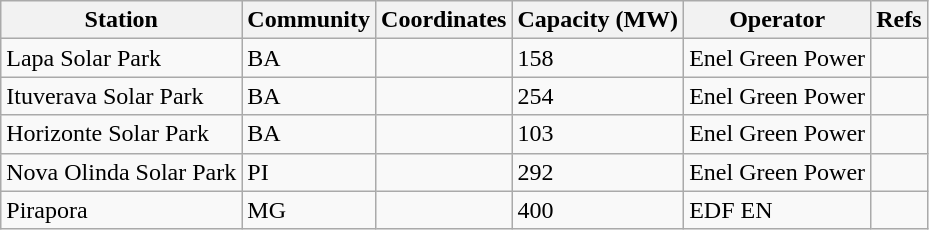<table class="wikitable sortable">
<tr>
<th>Station</th>
<th>Community</th>
<th>Coordinates</th>
<th>Capacity (MW)</th>
<th>Operator</th>
<th>Refs</th>
</tr>
<tr>
<td>Lapa Solar Park</td>
<td>BA</td>
<td></td>
<td>158</td>
<td>Enel Green Power</td>
<td></td>
</tr>
<tr>
<td>Ituverava Solar Park</td>
<td>BA</td>
<td></td>
<td>254</td>
<td>Enel Green Power</td>
<td></td>
</tr>
<tr>
<td>Horizonte Solar Park</td>
<td>BA</td>
<td></td>
<td>103</td>
<td>Enel Green Power</td>
<td></td>
</tr>
<tr>
<td>Nova Olinda Solar Park</td>
<td>PI</td>
<td></td>
<td>292</td>
<td>Enel Green Power</td>
<td></td>
</tr>
<tr>
<td>Pirapora</td>
<td>MG</td>
<td></td>
<td>400</td>
<td>EDF EN</td>
<td></td>
</tr>
</table>
